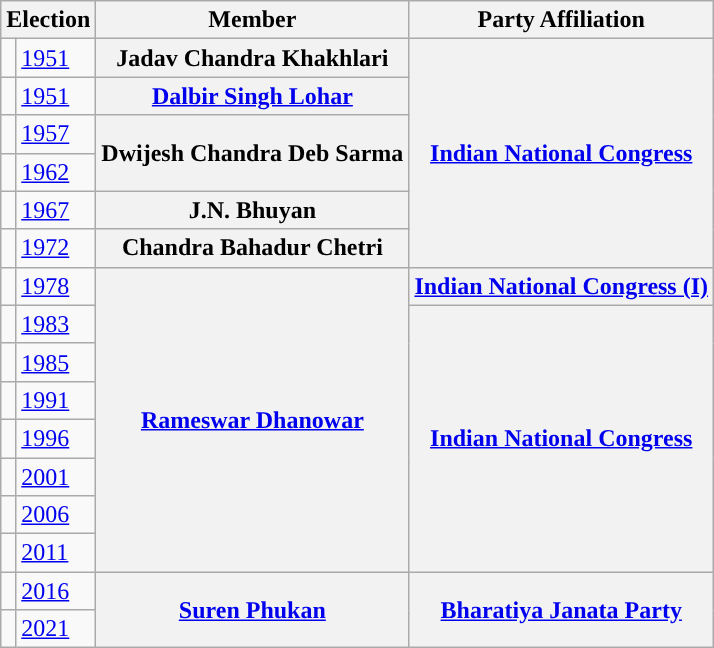<table class="wikitable sortable">
<tr>
<th colspan="2">Election</th>
<th>Member</th>
<th>Party Affiliation</th>
</tr>
<tr>
<td style="background-color: "></td>
<td><a href='#'>1951</a></td>
<th>Jadav Chandra Khakhlari</th>
<th rowspan="6"><a href='#'>Indian National Congress</a></th>
</tr>
<tr>
<td style="background-color: "></td>
<td><a href='#'>1951</a></td>
<th><a href='#'>Dalbir Singh Lohar</a></th>
</tr>
<tr>
<td style="background-color: "></td>
<td><a href='#'>1957</a></td>
<th rowspan="2">Dwijesh Chandra Deb Sarma</th>
</tr>
<tr>
<td style="background-color: "></td>
<td><a href='#'>1962</a></td>
</tr>
<tr>
<td style="background-color: "></td>
<td><a href='#'>1967</a></td>
<th>J.N. Bhuyan</th>
</tr>
<tr>
<td style="background-color: "></td>
<td><a href='#'>1972</a></td>
<th>Chandra Bahadur Chetri</th>
</tr>
<tr>
<td style="background-color: "></td>
<td><a href='#'>1978</a></td>
<th rowspan="8"><a href='#'>Rameswar Dhanowar</a></th>
<th><a href='#'>Indian National Congress (I)</a></th>
</tr>
<tr>
<td style="background-color: "></td>
<td><a href='#'>1983</a></td>
<th rowspan="7"><a href='#'>Indian National Congress</a></th>
</tr>
<tr>
<td style="background-color: "></td>
<td><a href='#'>1985</a></td>
</tr>
<tr>
<td style="background-color: "></td>
<td><a href='#'>1991</a></td>
</tr>
<tr>
<td style="background-color: "></td>
<td><a href='#'>1996</a></td>
</tr>
<tr>
<td style="background-color: "></td>
<td><a href='#'>2001</a></td>
</tr>
<tr>
<td style="background-color: "></td>
<td><a href='#'>2006</a></td>
</tr>
<tr>
<td style="background-color: "></td>
<td><a href='#'>2011</a></td>
</tr>
<tr>
<td style="background-color: "></td>
<td><a href='#'>2016</a></td>
<th rowspan="2"><a href='#'>Suren Phukan</a></th>
<th rowspan="2"><a href='#'>Bharatiya Janata Party</a></th>
</tr>
<tr>
<td style="background-color: "></td>
<td><a href='#'>2021</a></td>
</tr>
</table>
